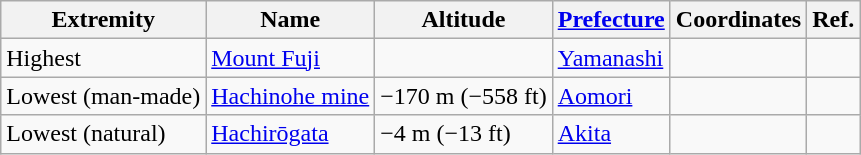<table class = "wikitable">
<tr>
<th>Extremity</th>
<th>Name</th>
<th>Altitude</th>
<th><a href='#'>Prefecture</a></th>
<th>Coordinates</th>
<th>Ref.</th>
</tr>
<tr class="vcard">
<td>Highest</td>
<td class="fn org"><a href='#'>Mount Fuji</a></td>
<td></td>
<td><a href='#'>Yamanashi</a></td>
<td></td>
<td></td>
</tr>
<tr class="vcard">
<td>Lowest (man-made)</td>
<td class="fn org"><a href='#'>Hachinohe mine</a></td>
<td>−170 m (−558 ft)</td>
<td><a href='#'>Aomori</a></td>
<td></td>
<td></td>
</tr>
<tr class="vcard">
<td>Lowest (natural)</td>
<td class="fn org"><a href='#'>Hachirōgata</a></td>
<td>−4 m (−13 ft)</td>
<td><a href='#'>Akita</a></td>
<td></td>
<td></td>
</tr>
</table>
